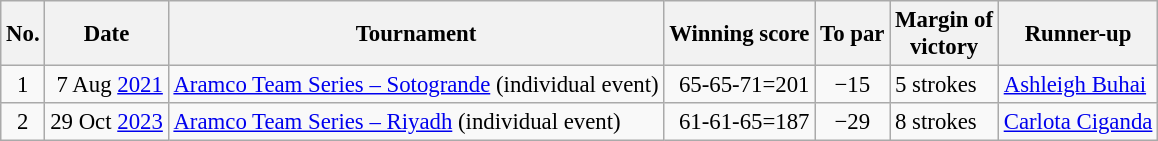<table class="wikitable " style="font-size:95%;">
<tr>
<th>No.</th>
<th>Date</th>
<th>Tournament</th>
<th>Winning score</th>
<th>To par</th>
<th>Margin of<br>victory</th>
<th>Runner-up</th>
</tr>
<tr>
<td align=center>1</td>
<td align=right>7 Aug <a href='#'>2021</a></td>
<td><a href='#'>Aramco Team Series – Sotogrande</a> (individual event)</td>
<td align=right>65-65-71=201</td>
<td align=center>−15</td>
<td>5 strokes</td>
<td> <a href='#'>Ashleigh Buhai</a></td>
</tr>
<tr>
<td align=center>2</td>
<td align=right>29 Oct <a href='#'>2023</a></td>
<td><a href='#'>Aramco Team Series – Riyadh</a> (individual event)</td>
<td align=right>61-61-65=187</td>
<td align=center>−29</td>
<td>8 strokes</td>
<td> <a href='#'>Carlota Ciganda</a></td>
</tr>
</table>
